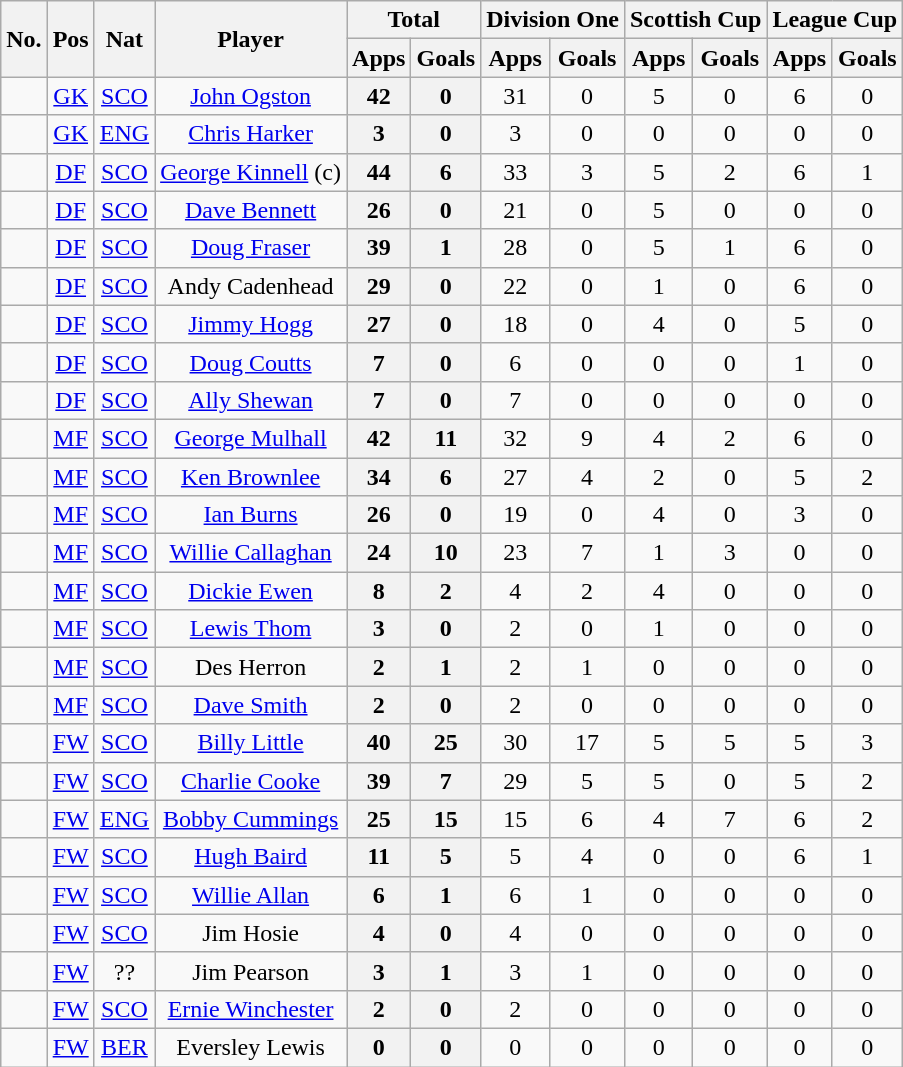<table class="wikitable sortable" style="text-align: center;">
<tr>
<th rowspan="2"><abbr>No.</abbr></th>
<th rowspan="2"><abbr>Pos</abbr></th>
<th rowspan="2"><abbr>Nat</abbr></th>
<th rowspan="2">Player</th>
<th colspan="2">Total</th>
<th colspan="2">Division One</th>
<th colspan="2">Scottish Cup</th>
<th colspan="2">League Cup</th>
</tr>
<tr>
<th>Apps</th>
<th>Goals</th>
<th>Apps</th>
<th>Goals</th>
<th>Apps</th>
<th>Goals</th>
<th>Apps</th>
<th>Goals</th>
</tr>
<tr>
<td></td>
<td><a href='#'>GK</a></td>
<td> <a href='#'>SCO</a></td>
<td><a href='#'>John Ogston</a></td>
<th>42</th>
<th>0</th>
<td>31</td>
<td>0</td>
<td>5</td>
<td>0</td>
<td>6</td>
<td>0</td>
</tr>
<tr>
<td></td>
<td><a href='#'>GK</a></td>
<td> <a href='#'>ENG</a></td>
<td><a href='#'>Chris Harker</a></td>
<th>3</th>
<th>0</th>
<td>3</td>
<td>0</td>
<td>0</td>
<td>0</td>
<td>0</td>
<td>0</td>
</tr>
<tr>
<td></td>
<td><a href='#'>DF</a></td>
<td> <a href='#'>SCO</a></td>
<td><a href='#'>George Kinnell</a> (c)</td>
<th>44</th>
<th>6</th>
<td>33</td>
<td>3</td>
<td>5</td>
<td>2</td>
<td>6</td>
<td>1</td>
</tr>
<tr>
<td></td>
<td><a href='#'>DF</a></td>
<td> <a href='#'>SCO</a></td>
<td><a href='#'>Dave Bennett</a></td>
<th>26</th>
<th>0</th>
<td>21</td>
<td>0</td>
<td>5</td>
<td>0</td>
<td>0</td>
<td>0</td>
</tr>
<tr>
<td></td>
<td><a href='#'>DF</a></td>
<td> <a href='#'>SCO</a></td>
<td><a href='#'>Doug Fraser</a></td>
<th>39</th>
<th>1</th>
<td>28</td>
<td>0</td>
<td>5</td>
<td>1</td>
<td>6</td>
<td>0</td>
</tr>
<tr>
<td></td>
<td><a href='#'>DF</a></td>
<td> <a href='#'>SCO</a></td>
<td>Andy Cadenhead</td>
<th>29</th>
<th>0</th>
<td>22</td>
<td>0</td>
<td>1</td>
<td>0</td>
<td>6</td>
<td>0</td>
</tr>
<tr>
<td></td>
<td><a href='#'>DF</a></td>
<td> <a href='#'>SCO</a></td>
<td><a href='#'>Jimmy Hogg</a></td>
<th>27</th>
<th>0</th>
<td>18</td>
<td>0</td>
<td>4</td>
<td>0</td>
<td>5</td>
<td>0</td>
</tr>
<tr>
<td></td>
<td><a href='#'>DF</a></td>
<td> <a href='#'>SCO</a></td>
<td><a href='#'>Doug Coutts</a></td>
<th>7</th>
<th>0</th>
<td>6</td>
<td>0</td>
<td>0</td>
<td>0</td>
<td>1</td>
<td>0</td>
</tr>
<tr>
<td></td>
<td><a href='#'>DF</a></td>
<td> <a href='#'>SCO</a></td>
<td><a href='#'>Ally Shewan</a></td>
<th>7</th>
<th>0</th>
<td>7</td>
<td>0</td>
<td>0</td>
<td>0</td>
<td>0</td>
<td>0</td>
</tr>
<tr>
<td></td>
<td><a href='#'>MF</a></td>
<td> <a href='#'>SCO</a></td>
<td><a href='#'>George Mulhall</a></td>
<th>42</th>
<th>11</th>
<td>32</td>
<td>9</td>
<td>4</td>
<td>2</td>
<td>6</td>
<td>0</td>
</tr>
<tr>
<td></td>
<td><a href='#'>MF</a></td>
<td> <a href='#'>SCO</a></td>
<td><a href='#'>Ken Brownlee</a></td>
<th>34</th>
<th>6</th>
<td>27</td>
<td>4</td>
<td>2</td>
<td>0</td>
<td>5</td>
<td>2</td>
</tr>
<tr>
<td></td>
<td><a href='#'>MF</a></td>
<td> <a href='#'>SCO</a></td>
<td><a href='#'>Ian Burns</a></td>
<th>26</th>
<th>0</th>
<td>19</td>
<td>0</td>
<td>4</td>
<td>0</td>
<td>3</td>
<td>0</td>
</tr>
<tr>
<td></td>
<td><a href='#'>MF</a></td>
<td> <a href='#'>SCO</a></td>
<td><a href='#'>Willie Callaghan</a></td>
<th>24</th>
<th>10</th>
<td>23</td>
<td>7</td>
<td>1</td>
<td>3</td>
<td>0</td>
<td>0</td>
</tr>
<tr>
<td></td>
<td><a href='#'>MF</a></td>
<td> <a href='#'>SCO</a></td>
<td><a href='#'>Dickie Ewen</a></td>
<th>8</th>
<th>2</th>
<td>4</td>
<td>2</td>
<td>4</td>
<td>0</td>
<td>0</td>
<td>0</td>
</tr>
<tr>
<td></td>
<td><a href='#'>MF</a></td>
<td> <a href='#'>SCO</a></td>
<td><a href='#'>Lewis Thom</a></td>
<th>3</th>
<th>0</th>
<td>2</td>
<td>0</td>
<td>1</td>
<td>0</td>
<td>0</td>
<td>0</td>
</tr>
<tr>
<td></td>
<td><a href='#'>MF</a></td>
<td> <a href='#'>SCO</a></td>
<td>Des Herron</td>
<th>2</th>
<th>1</th>
<td>2</td>
<td>1</td>
<td>0</td>
<td>0</td>
<td>0</td>
<td>0</td>
</tr>
<tr>
<td></td>
<td><a href='#'>MF</a></td>
<td> <a href='#'>SCO</a></td>
<td><a href='#'>Dave Smith</a></td>
<th>2</th>
<th>0</th>
<td>2</td>
<td>0</td>
<td>0</td>
<td>0</td>
<td>0</td>
<td>0</td>
</tr>
<tr>
<td></td>
<td><a href='#'>FW</a></td>
<td> <a href='#'>SCO</a></td>
<td><a href='#'>Billy Little</a></td>
<th>40</th>
<th>25</th>
<td>30</td>
<td>17</td>
<td>5</td>
<td>5</td>
<td>5</td>
<td>3</td>
</tr>
<tr>
<td></td>
<td><a href='#'>FW</a></td>
<td> <a href='#'>SCO</a></td>
<td><a href='#'>Charlie Cooke</a></td>
<th>39</th>
<th>7</th>
<td>29</td>
<td>5</td>
<td>5</td>
<td>0</td>
<td>5</td>
<td>2</td>
</tr>
<tr>
<td></td>
<td><a href='#'>FW</a></td>
<td> <a href='#'>ENG</a></td>
<td><a href='#'>Bobby Cummings</a></td>
<th>25</th>
<th>15</th>
<td>15</td>
<td>6</td>
<td>4</td>
<td>7</td>
<td>6</td>
<td>2</td>
</tr>
<tr>
<td></td>
<td><a href='#'>FW</a></td>
<td> <a href='#'>SCO</a></td>
<td><a href='#'>Hugh Baird</a></td>
<th>11</th>
<th>5</th>
<td>5</td>
<td>4</td>
<td>0</td>
<td>0</td>
<td>6</td>
<td>1</td>
</tr>
<tr>
<td></td>
<td><a href='#'>FW</a></td>
<td> <a href='#'>SCO</a></td>
<td><a href='#'>Willie Allan</a></td>
<th>6</th>
<th>1</th>
<td>6</td>
<td>1</td>
<td>0</td>
<td>0</td>
<td>0</td>
<td>0</td>
</tr>
<tr>
<td></td>
<td><a href='#'>FW</a></td>
<td> <a href='#'>SCO</a></td>
<td>Jim Hosie</td>
<th>4</th>
<th>0</th>
<td>4</td>
<td>0</td>
<td>0</td>
<td>0</td>
<td>0</td>
<td>0</td>
</tr>
<tr>
<td></td>
<td><a href='#'>FW</a></td>
<td>??</td>
<td>Jim Pearson</td>
<th>3</th>
<th>1</th>
<td>3</td>
<td>1</td>
<td>0</td>
<td>0</td>
<td>0</td>
<td>0</td>
</tr>
<tr>
<td></td>
<td><a href='#'>FW</a></td>
<td> <a href='#'>SCO</a></td>
<td><a href='#'>Ernie Winchester</a></td>
<th>2</th>
<th>0</th>
<td>2</td>
<td>0</td>
<td>0</td>
<td>0</td>
<td>0</td>
<td>0</td>
</tr>
<tr>
<td></td>
<td><a href='#'>FW</a></td>
<td> <a href='#'>BER</a></td>
<td>Eversley Lewis</td>
<th>0</th>
<th>0</th>
<td>0</td>
<td>0</td>
<td>0</td>
<td>0</td>
<td>0</td>
<td>0</td>
</tr>
</table>
